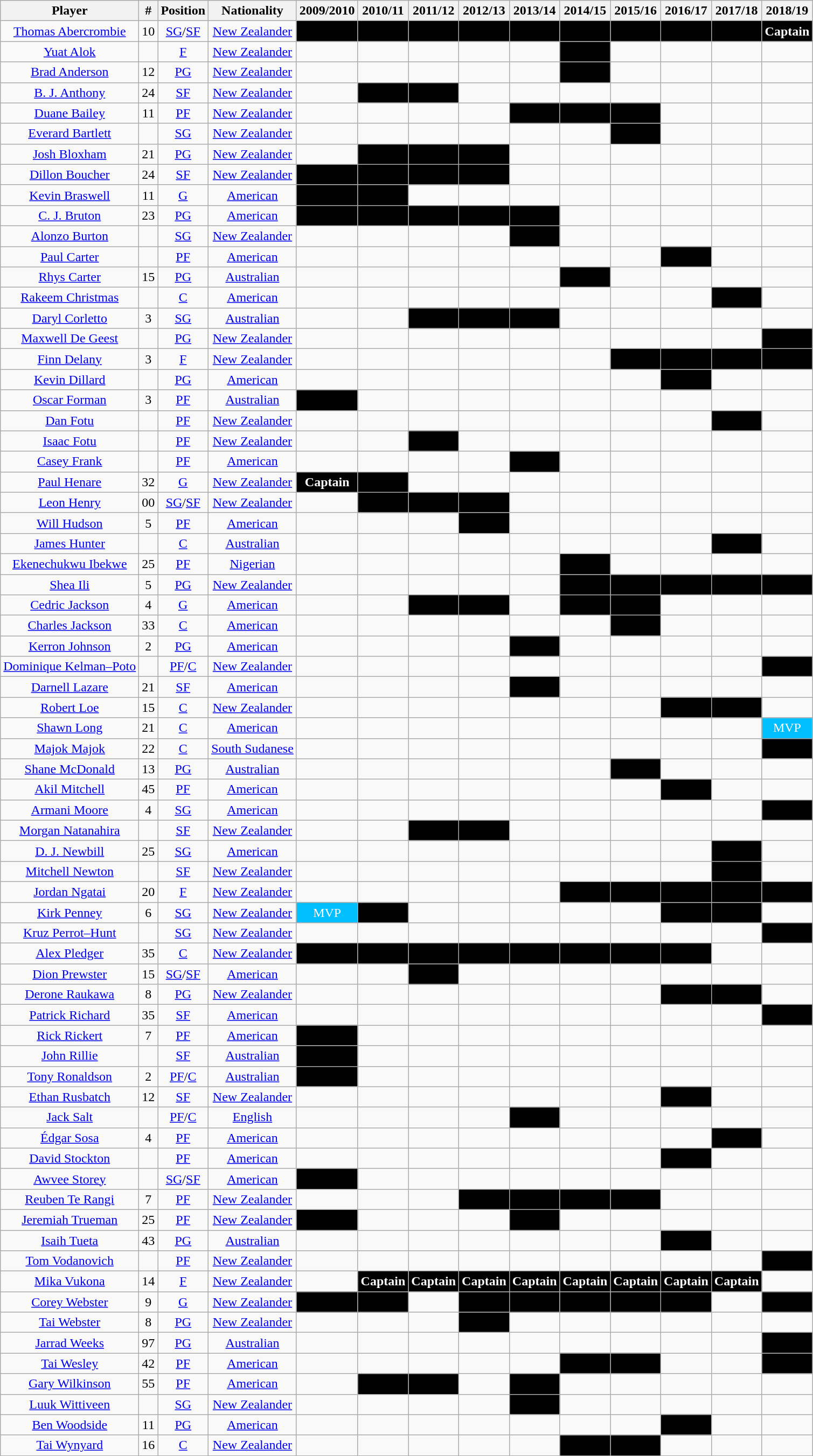<table class="wikitable sortable" style="text-align: center;">
<tr>
<th>Player</th>
<th>#</th>
<th>Position</th>
<th>Nationality</th>
<th>2009/2010</th>
<th>2010/11</th>
<th>2011/12</th>
<th>2012/13</th>
<th>2013/14</th>
<th>2014/15</th>
<th>2015/16</th>
<th>2016/17</th>
<th>2017/18</th>
<th>2018/19</th>
</tr>
<tr>
<td data-sort-value="Abercrombie, Thomas"><a href='#'>Thomas Abercrombie</a></td>
<td>10</td>
<td><a href='#'>SG</a>/<a href='#'>SF</a></td>
<td><a href='#'>New Zealander</a></td>
<td style="background: #000000; color: #000000">Player</td>
<td style="background: #000000; color: #000000">Player</td>
<td style="background: #000000; color: #000000">Player</td>
<td style="background: #000000; color: #000000">Player</td>
<td style="background: #000000; color: #000000">Player</td>
<td style="background: #000000; color: #000000">Player</td>
<td style="background: #000000; color: #000000">Player</td>
<td style="background: #000000; color: #000000">Player</td>
<td style="background: #000000; color: #000000">Player</td>
<td style="background: #000000; color: white"><strong>Captain</strong></td>
</tr>
<tr>
<td data-sort-value="Alok, Yuat"><a href='#'>Yuat Alok</a></td>
<td></td>
<td><a href='#'>F</a></td>
<td><a href='#'>New Zealander</a></td>
<td></td>
<td></td>
<td></td>
<td></td>
<td></td>
<td style="background: #000000; color: #000000">Player</td>
<td></td>
<td></td>
<td></td>
<td></td>
</tr>
<tr>
<td data-sort-value="Anderson, Brad"><a href='#'>Brad Anderson</a></td>
<td>12</td>
<td><a href='#'>PG</a></td>
<td><a href='#'>New Zealander</a></td>
<td></td>
<td></td>
<td></td>
<td></td>
<td></td>
<td style="background: #000000; color: #000000">Player</td>
<td></td>
<td></td>
<td></td>
<td></td>
</tr>
<tr>
<td data-sort-value="Anthony, B. J."><a href='#'>B. J. Anthony</a></td>
<td>24</td>
<td><a href='#'>SF</a></td>
<td><a href='#'>New Zealander</a></td>
<td></td>
<td style="background: #000000; color: #000000">Player</td>
<td style="background: #000000; color: #000000">Player</td>
<td></td>
<td></td>
<td></td>
<td></td>
<td></td>
<td></td>
<td></td>
</tr>
<tr>
<td data-sort-value="Bailey, Duane"><a href='#'>Duane Bailey</a></td>
<td>11</td>
<td><a href='#'>PF</a></td>
<td><a href='#'>New Zealander</a></td>
<td></td>
<td></td>
<td></td>
<td></td>
<td style="background: #000000; color: #000000">Player</td>
<td style="background: #000000; color: #000000">Player</td>
<td style="background: #000000; color: #000000">Player</td>
<td></td>
<td></td>
<td></td>
</tr>
<tr>
<td data-sort-value="Bartlett, Everard"><a href='#'>Everard Bartlett</a></td>
<td></td>
<td><a href='#'>SG</a></td>
<td><a href='#'>New Zealander</a></td>
<td></td>
<td></td>
<td></td>
<td></td>
<td></td>
<td></td>
<td style="background: #000000; color: #000000">Player</td>
<td></td>
<td></td>
<td></td>
</tr>
<tr>
<td data-sort-value="Bloxham, Josh"><a href='#'>Josh Bloxham</a></td>
<td>21</td>
<td><a href='#'>PG</a></td>
<td><a href='#'>New Zealander</a></td>
<td></td>
<td style="background: #000000; color: #000000">Player</td>
<td style="background: #000000; color: #000000">Player</td>
<td style="background: #000000; color: #000000">Player</td>
<td></td>
<td></td>
<td></td>
<td></td>
<td></td>
<td></td>
</tr>
<tr>
<td data-sort-value="Boucher, Dillon"><a href='#'>Dillon Boucher</a></td>
<td>24</td>
<td><a href='#'>SF</a></td>
<td><a href='#'>New Zealander</a></td>
<td style="background: #000000; color: #000000">Player</td>
<td style="background: #000000; color: #000000">Player</td>
<td style="background: #000000; color: #000000">Player</td>
<td style="background: #000000; color: #000000">Player</td>
<td></td>
<td></td>
<td></td>
<td></td>
<td></td>
<td></td>
</tr>
<tr>
<td data-sort-value="Braswell, Kevin"><a href='#'>Kevin Braswell</a></td>
<td>11</td>
<td><a href='#'>G</a></td>
<td><a href='#'>American</a></td>
<td style="background: #000000; color: #000000">Player</td>
<td style="background: #000000; color: #000000">Player</td>
<td></td>
<td></td>
<td></td>
<td></td>
<td></td>
<td></td>
<td></td>
<td></td>
</tr>
<tr>
<td data-sort-value="Bruton, C. J."><a href='#'>C. J. Bruton</a></td>
<td>23</td>
<td><a href='#'>PG</a></td>
<td><a href='#'>American</a></td>
<td style="background: #000000; color: #000000">Player</td>
<td style="background: #000000; color: #000000">Player</td>
<td style="background: #000000; color: #000000">Player</td>
<td style="background: #000000; color: #000000">Player</td>
<td style="background: #000000; color: #000000">Player</td>
<td></td>
<td></td>
<td></td>
<td></td>
<td></td>
</tr>
<tr>
<td data-sort-value="Burton, Alonzo"><a href='#'>Alonzo Burton</a></td>
<td></td>
<td><a href='#'>SG</a></td>
<td><a href='#'>New Zealander</a></td>
<td></td>
<td></td>
<td></td>
<td></td>
<td style="background: #000000; color: #000000">Player</td>
<td></td>
<td></td>
<td></td>
<td></td>
<td></td>
</tr>
<tr>
<td data-sort-value="Carter, Paul"><a href='#'>Paul Carter</a></td>
<td></td>
<td><a href='#'>PF</a></td>
<td><a href='#'>American</a></td>
<td></td>
<td></td>
<td></td>
<td></td>
<td></td>
<td></td>
<td></td>
<td style="background: #000000; color: #000000">Player</td>
<td></td>
<td></td>
</tr>
<tr>
<td data-sort-value="Carter, Rhys"><a href='#'>Rhys Carter</a></td>
<td>15</td>
<td><a href='#'>PG</a></td>
<td><a href='#'>Australian</a></td>
<td></td>
<td></td>
<td></td>
<td></td>
<td></td>
<td style="background: #000000; color: #000000">Player</td>
<td></td>
<td></td>
<td></td>
<td></td>
</tr>
<tr>
<td data-sort-value="Christmas, Rakeem"><a href='#'>Rakeem Christmas</a></td>
<td></td>
<td><a href='#'>C</a></td>
<td><a href='#'>American</a></td>
<td></td>
<td></td>
<td></td>
<td></td>
<td></td>
<td></td>
<td></td>
<td></td>
<td style="background: #000000; color: #000000">Player</td>
<td></td>
</tr>
<tr>
<td data-sort-value="Corletto, Daryl"><a href='#'>Daryl Corletto</a></td>
<td>3</td>
<td><a href='#'>SG</a></td>
<td><a href='#'>Australian</a></td>
<td></td>
<td></td>
<td style="background: #000000; color: #000000">Player</td>
<td style="background: #000000; color: #000000">Player</td>
<td style="background: #000000; color: #000000">Player</td>
<td></td>
<td></td>
<td></td>
<td></td>
<td></td>
</tr>
<tr>
<td data-sort-value="De Geest, Maxwell"><a href='#'>Maxwell De Geest</a></td>
<td></td>
<td><a href='#'>PG</a></td>
<td><a href='#'>New Zealander</a></td>
<td></td>
<td></td>
<td></td>
<td></td>
<td></td>
<td></td>
<td></td>
<td></td>
<td></td>
<td style="background: #000000; color: #000000">Player</td>
</tr>
<tr>
<td data-sort-value="Delany, Finn"><a href='#'>Finn Delany</a></td>
<td>3</td>
<td><a href='#'>F</a></td>
<td><a href='#'>New Zealander</a></td>
<td></td>
<td></td>
<td></td>
<td></td>
<td></td>
<td></td>
<td style="background: #000000; color: #000000">Player</td>
<td style="background: #000000; color: #000000">Player</td>
<td style="background: #000000; color: #000000">Player</td>
<td style="background: #000000; color: #000000">Player</td>
</tr>
<tr>
<td data-sort-value="Dillard, Kevin"><a href='#'>Kevin Dillard</a></td>
<td></td>
<td><a href='#'>PG</a></td>
<td><a href='#'>American</a></td>
<td></td>
<td></td>
<td></td>
<td></td>
<td></td>
<td></td>
<td></td>
<td style="background: #000000; color: #000000">Player</td>
<td></td>
<td></td>
</tr>
<tr>
<td data-sort-value="Forman, Oscar"><a href='#'>Oscar Forman</a></td>
<td>3</td>
<td><a href='#'>PF</a></td>
<td><a href='#'>Australian</a></td>
<td style="background: #000000; color: #000000">Player</td>
<td></td>
<td></td>
<td></td>
<td></td>
<td></td>
<td></td>
<td></td>
<td></td>
<td></td>
</tr>
<tr>
<td data-sort-value="Fotu, Dan"><a href='#'>Dan Fotu</a></td>
<td></td>
<td><a href='#'>PF</a></td>
<td><a href='#'>New Zealander</a></td>
<td></td>
<td></td>
<td></td>
<td></td>
<td></td>
<td></td>
<td></td>
<td></td>
<td style="background: #000000; color: #000000">Player</td>
<td></td>
</tr>
<tr>
<td data-sort-value="Fotu, Dan"><a href='#'>Isaac Fotu</a></td>
<td></td>
<td><a href='#'>PF</a></td>
<td><a href='#'>New Zealander</a></td>
<td></td>
<td></td>
<td style="background: #000000; color: #000000">Player</td>
<td></td>
<td></td>
<td></td>
<td></td>
<td></td>
<td></td>
<td></td>
</tr>
<tr>
<td data-sort-value="Frank, Casey"><a href='#'>Casey Frank</a></td>
<td></td>
<td><a href='#'>PF</a></td>
<td><a href='#'>American</a></td>
<td></td>
<td></td>
<td></td>
<td></td>
<td style="background: #000000; color: #000000">Player</td>
<td></td>
<td></td>
<td></td>
<td></td>
<td></td>
</tr>
<tr>
<td data-sort-value="Henare, Paul"><a href='#'>Paul Henare</a></td>
<td>32</td>
<td><a href='#'>G</a></td>
<td><a href='#'>New Zealander</a></td>
<td style="background: #000000; color: white"><strong>Captain</strong></td>
<td style="background: #000000; color: #000000">Player</td>
<td></td>
<td></td>
<td></td>
<td></td>
<td></td>
<td></td>
<td></td>
<td></td>
</tr>
<tr>
<td data-sort-value="Henry, Leon"><a href='#'>Leon Henry</a></td>
<td>00</td>
<td><a href='#'>SG</a>/<a href='#'>SF</a></td>
<td><a href='#'>New Zealander</a></td>
<td></td>
<td style="background: #000000; color: #000000">Player</td>
<td style="background: #000000; color: #000000">Player</td>
<td style="background: #000000; color: #000000">Player</td>
<td></td>
<td></td>
<td></td>
<td></td>
<td></td>
<td></td>
</tr>
<tr>
<td data-sort-value="Hudson, Will"><a href='#'>Will Hudson</a></td>
<td>5</td>
<td><a href='#'>PF</a></td>
<td><a href='#'>American</a></td>
<td></td>
<td></td>
<td></td>
<td style="background: #000000; color: #000000">Player</td>
<td></td>
<td></td>
<td></td>
<td></td>
<td></td>
<td></td>
</tr>
<tr>
<td data-sort-value="Hunter, James"><a href='#'>James Hunter</a></td>
<td></td>
<td><a href='#'>C</a></td>
<td><a href='#'>Australian</a></td>
<td></td>
<td></td>
<td></td>
<td></td>
<td></td>
<td></td>
<td></td>
<td></td>
<td style="background: #000000; color: #000000">Player</td>
<td></td>
</tr>
<tr>
<td data-sort-value="Ibekwe, Ekene"><a href='#'>Ekenechukwu Ibekwe</a></td>
<td>25</td>
<td><a href='#'>PF</a></td>
<td><a href='#'>Nigerian</a></td>
<td></td>
<td></td>
<td></td>
<td></td>
<td></td>
<td style="background: #000000; color: #000000">Player</td>
<td></td>
<td></td>
<td></td>
<td></td>
</tr>
<tr>
<td data-sort-value="Ili, Shea"><a href='#'>Shea Ili</a></td>
<td>5</td>
<td><a href='#'>PG</a></td>
<td><a href='#'>New Zealander</a></td>
<td></td>
<td></td>
<td></td>
<td></td>
<td></td>
<td style="background: #000000; color: #000000">Player</td>
<td style="background: #000000; color: #000000">Player</td>
<td style="background: #000000; color: #000000">Player</td>
<td style="background: #000000; color: #000000">Player</td>
<td style="background: #000000; color: #000000">Player</td>
</tr>
<tr>
<td data-sort-value="Jackson, Cedric"><a href='#'>Cedric Jackson</a></td>
<td>4</td>
<td><a href='#'>G</a></td>
<td><a href='#'>American</a></td>
<td></td>
<td></td>
<td style="background: #000000; color: #000000">Player</td>
<td style="background: #000000; color: #000000">Player</td>
<td></td>
<td style="background: #000000; color: #000000">Player</td>
<td style="background: #000000; color: #000000">Player</td>
<td></td>
<td></td>
<td></td>
</tr>
<tr>
<td data-sort-value="Jackson, Charles"><a href='#'>Charles Jackson</a></td>
<td>33</td>
<td><a href='#'>C</a></td>
<td><a href='#'>American</a></td>
<td></td>
<td></td>
<td></td>
<td></td>
<td></td>
<td></td>
<td style="background: #000000; color: #000000">Player</td>
<td></td>
<td></td>
<td></td>
</tr>
<tr>
<td data-sort-value="Johnson, Kerron"><a href='#'>Kerron Johnson</a></td>
<td>2</td>
<td><a href='#'>PG</a></td>
<td><a href='#'>American</a></td>
<td></td>
<td></td>
<td></td>
<td></td>
<td style="background: #000000; color: #000000">Player</td>
<td></td>
<td></td>
<td></td>
<td></td>
<td></td>
</tr>
<tr>
<td data-sort-value="Kelman–Poto, Dominique"><a href='#'>Dominique Kelman–Poto</a></td>
<td></td>
<td><a href='#'>PF</a>/<a href='#'>C</a></td>
<td><a href='#'>New Zealander</a></td>
<td></td>
<td></td>
<td></td>
<td></td>
<td></td>
<td></td>
<td></td>
<td></td>
<td></td>
<td style="background: #000000; color: #000000">Player</td>
</tr>
<tr>
<td data-sort-value="Lazare, Darnell"><a href='#'>Darnell Lazare</a></td>
<td>21</td>
<td><a href='#'>SF</a></td>
<td><a href='#'>American</a></td>
<td></td>
<td></td>
<td></td>
<td></td>
<td style="background: #000000; color: #000000">Player</td>
<td></td>
<td></td>
<td></td>
<td></td>
<td></td>
</tr>
<tr>
<td data-sort-value="Loe, Robert"><a href='#'>Robert Loe</a></td>
<td>15</td>
<td><a href='#'>C</a></td>
<td><a href='#'>New Zealander</a></td>
<td></td>
<td></td>
<td></td>
<td></td>
<td></td>
<td></td>
<td></td>
<td style="background: #000000; color: #000000">Player</td>
<td style="background: #000000; color: #000000">Player</td>
<td></td>
</tr>
<tr>
<td data-sort-value="Long, Shawn"><a href='#'>Shawn Long</a></td>
<td>21</td>
<td><a href='#'>C</a></td>
<td><a href='#'>American</a></td>
<td></td>
<td></td>
<td></td>
<td></td>
<td></td>
<td></td>
<td></td>
<td></td>
<td></td>
<td style="background: #00BFFF; color: white">MVP</td>
</tr>
<tr>
<td data-sort-value="Majok, Majok"><a href='#'>Majok Majok</a></td>
<td>22</td>
<td><a href='#'>C</a></td>
<td><a href='#'>South Sudanese</a></td>
<td></td>
<td></td>
<td></td>
<td></td>
<td></td>
<td></td>
<td></td>
<td></td>
<td></td>
<td style="background: #000000; color: #000000">Player</td>
</tr>
<tr>
<td data-sort-value="McDonald, Shane"><a href='#'>Shane McDonald</a></td>
<td>13</td>
<td><a href='#'>PG</a></td>
<td><a href='#'>Australian</a></td>
<td></td>
<td></td>
<td></td>
<td></td>
<td></td>
<td></td>
<td style="background: #000000; color: #000000">Player</td>
<td></td>
<td></td>
<td></td>
</tr>
<tr>
<td data-sort-value="Mitchell, Akil"><a href='#'>Akil Mitchell</a></td>
<td>45</td>
<td><a href='#'>PF</a></td>
<td><a href='#'>American</a></td>
<td></td>
<td></td>
<td></td>
<td></td>
<td></td>
<td></td>
<td></td>
<td style="background: #000000; color: #000000">Player</td>
<td></td>
<td></td>
</tr>
<tr>
<td data-sort-value="Moore, Armani"><a href='#'>Armani Moore</a></td>
<td>4</td>
<td><a href='#'>SG</a></td>
<td><a href='#'>American</a></td>
<td></td>
<td></td>
<td></td>
<td></td>
<td></td>
<td></td>
<td></td>
<td></td>
<td></td>
<td style="background: #000000; color: #000000">Player</td>
</tr>
<tr>
<td data-sort-value="Natanahira, Morgan"><a href='#'>Morgan Natanahira</a></td>
<td></td>
<td><a href='#'>SF</a></td>
<td><a href='#'>New Zealander</a></td>
<td></td>
<td></td>
<td style="background: #000000; color: #000000">Player</td>
<td style="background: #000000; color: #000000">Player</td>
<td></td>
<td></td>
<td></td>
<td></td>
<td></td>
<td></td>
</tr>
<tr>
<td data-sort-value="Newbill, D. J."><a href='#'>D. J. Newbill</a></td>
<td>25</td>
<td><a href='#'>SG</a></td>
<td><a href='#'>American</a></td>
<td></td>
<td></td>
<td></td>
<td></td>
<td></td>
<td></td>
<td></td>
<td></td>
<td style="background: #000000; color: #000000">Player</td>
<td></td>
</tr>
<tr>
<td data-sort-value="Newton, Mitchell"><a href='#'>Mitchell Newton</a></td>
<td></td>
<td><a href='#'>SF</a></td>
<td><a href='#'>New Zealander</a></td>
<td></td>
<td></td>
<td></td>
<td></td>
<td></td>
<td></td>
<td></td>
<td></td>
<td style="background: #000000; color: #000000">Player</td>
<td></td>
</tr>
<tr>
<td data-sort-value="Ngatai, Jordan"><a href='#'>Jordan Ngatai</a></td>
<td>20</td>
<td><a href='#'>F</a></td>
<td><a href='#'>New Zealander</a></td>
<td></td>
<td></td>
<td></td>
<td></td>
<td></td>
<td style="background: #000000; color: #000000">Player</td>
<td style="background: #000000; color: #000000">Player</td>
<td style="background: #000000; color: #000000">Player</td>
<td style="background: #000000; color: #000000">Player</td>
<td style="background: #000000; color: #000000">Player</td>
</tr>
<tr>
<td data-sort-value="Penny, Kirk"><a href='#'>Kirk Penney</a></td>
<td>6</td>
<td><a href='#'>SG</a></td>
<td><a href='#'>New Zealander</a></td>
<td style="background: #00BFFF; color: white">MVP</td>
<td style="background: #000000; color: #000000">Player</td>
<td></td>
<td></td>
<td></td>
<td></td>
<td></td>
<td style="background: #000000; color: #000000">Player</td>
<td style="background: #000000; color: #000000">Player</td>
<td></td>
</tr>
<tr>
<td data-sort-value="Perrot–Hunt, Kruz"><a href='#'>Kruz Perrot–Hunt</a></td>
<td></td>
<td><a href='#'>SG</a></td>
<td><a href='#'>New Zealander</a></td>
<td></td>
<td></td>
<td></td>
<td></td>
<td></td>
<td></td>
<td></td>
<td></td>
<td></td>
<td style="background: #000000; color: #000000">Player</td>
</tr>
<tr>
<td data-sort-value="Pledger, Alex"><a href='#'>Alex Pledger</a></td>
<td>35</td>
<td><a href='#'>C</a></td>
<td><a href='#'>New Zealander</a></td>
<td style="background: #000000; color: #000000">Player</td>
<td style="background: #000000; color: #000000">Player</td>
<td style="background: #000000; color: #000000">Player</td>
<td style="background: #000000; color: #000000">Player</td>
<td style="background: #000000; color: #000000">Player</td>
<td style="background: #000000; color: #000000">Player</td>
<td style="background: #000000; color: #000000">Player</td>
<td style="background: #000000; color: #000000">Player</td>
<td></td>
<td></td>
</tr>
<tr>
<td data-sort-value="Prewster, Dion"><a href='#'>Dion Prewster</a></td>
<td>15</td>
<td><a href='#'>SG</a>/<a href='#'>SF</a></td>
<td><a href='#'>American</a></td>
<td></td>
<td></td>
<td style="background: #000000; color: #000000">Player</td>
<td></td>
<td></td>
<td></td>
<td></td>
<td></td>
<td></td>
<td></td>
</tr>
<tr>
<td data-sort-value="Raukawa, Derone"><a href='#'>Derone Raukawa</a></td>
<td>8</td>
<td><a href='#'>PG</a></td>
<td><a href='#'>New Zealander</a></td>
<td></td>
<td></td>
<td></td>
<td></td>
<td></td>
<td></td>
<td></td>
<td style="background: #000000; color: #000000">Player</td>
<td style="background: #000000; color: #000000">Player</td>
<td></td>
</tr>
<tr>
<td data-sort-value="Richard, Patrick"><a href='#'>Patrick Richard</a></td>
<td>35</td>
<td><a href='#'>SF</a></td>
<td><a href='#'>American</a></td>
<td></td>
<td></td>
<td></td>
<td></td>
<td></td>
<td></td>
<td></td>
<td></td>
<td></td>
<td style="background: #000000; color: #000000">Player</td>
</tr>
<tr>
<td data-sort-value="Rickert, Rick"><a href='#'>Rick Rickert</a></td>
<td>7</td>
<td><a href='#'>PF</a></td>
<td><a href='#'>American</a></td>
<td style="background: #000000; color: #000000">Player</td>
<td></td>
<td></td>
<td></td>
<td></td>
<td></td>
<td></td>
<td></td>
<td></td>
<td></td>
</tr>
<tr>
<td data-sort-value="Rillie, John"><a href='#'>John Rillie</a></td>
<td></td>
<td><a href='#'>SF</a></td>
<td><a href='#'>Australian</a></td>
<td style="background: #000000; color: #000000">Player</td>
<td></td>
<td></td>
<td></td>
<td></td>
<td></td>
<td></td>
<td></td>
<td></td>
<td></td>
</tr>
<tr>
<td data-sort-value="Ronaldson, Tony"><a href='#'>Tony Ronaldson</a></td>
<td>2</td>
<td><a href='#'>PF</a>/<a href='#'>C</a></td>
<td><a href='#'>Australian</a></td>
<td style="background: #000000; color: #000000">Player</td>
<td></td>
<td></td>
<td></td>
<td></td>
<td></td>
<td></td>
<td></td>
<td></td>
<td></td>
</tr>
<tr>
<td data-sort-value="Rusbatch, Ethan"><a href='#'>Ethan Rusbatch</a></td>
<td>12</td>
<td><a href='#'>SF</a></td>
<td><a href='#'>New Zealander</a></td>
<td></td>
<td></td>
<td></td>
<td></td>
<td></td>
<td></td>
<td></td>
<td style="background: #000000; color: #000000">Player</td>
<td></td>
<td></td>
</tr>
<tr>
<td data-sort-value="Salt, Jack"><a href='#'>Jack Salt</a></td>
<td></td>
<td><a href='#'>PF</a>/<a href='#'>C</a></td>
<td><a href='#'>English</a></td>
<td></td>
<td></td>
<td></td>
<td></td>
<td style="background: #000000; color: #000000">Player</td>
<td></td>
<td></td>
<td></td>
<td></td>
<td></td>
</tr>
<tr>
<td data-sort-value="Sosa, Édgar"><a href='#'>Édgar Sosa</a></td>
<td>4</td>
<td><a href='#'>PF</a></td>
<td><a href='#'>American</a></td>
<td></td>
<td></td>
<td></td>
<td></td>
<td></td>
<td></td>
<td></td>
<td></td>
<td style="background: #000000; color: #000000">Player</td>
<td></td>
</tr>
<tr>
<td data-sort-value="Stockton, David"><a href='#'>David Stockton</a></td>
<td></td>
<td><a href='#'>PF</a></td>
<td><a href='#'>American</a></td>
<td></td>
<td></td>
<td></td>
<td></td>
<td></td>
<td></td>
<td></td>
<td style="background: #000000; color: #000000">Player</td>
<td></td>
<td></td>
</tr>
<tr>
<td data-sort-value="Storey, Awvee"><a href='#'>Awvee Storey</a></td>
<td></td>
<td><a href='#'>SG</a>/<a href='#'>SF</a></td>
<td><a href='#'>American</a></td>
<td style="background: #000000; color: #000000">Player</td>
<td></td>
<td></td>
<td></td>
<td></td>
<td></td>
<td></td>
<td></td>
<td></td>
<td></td>
</tr>
<tr>
<td data-sort-value="Te Rangi, Reuben"><a href='#'>Reuben Te Rangi</a></td>
<td>7</td>
<td><a href='#'>PF</a></td>
<td><a href='#'>New Zealander</a></td>
<td></td>
<td></td>
<td></td>
<td style="background: #000000; color: #000000">Player</td>
<td style="background: #000000; color: #000000">Player</td>
<td style="background: #000000; color: #000000">Player</td>
<td style="background: #000000; color: #000000">Player</td>
<td></td>
<td></td>
<td></td>
</tr>
<tr>
<td data-sort-value="Trueman, Jeremiah"><a href='#'>Jeremiah Trueman</a></td>
<td>25</td>
<td><a href='#'>PF</a></td>
<td><a href='#'>New Zealander</a></td>
<td style="background: #000000; color: #000000">Player</td>
<td></td>
<td></td>
<td></td>
<td style="background: #000000; color: #000000">Player</td>
<td></td>
<td></td>
<td></td>
<td></td>
<td></td>
</tr>
<tr>
<td data-sort-value="Tueta, Isaih"><a href='#'>Isaih Tueta</a></td>
<td>43</td>
<td><a href='#'>PG</a></td>
<td><a href='#'>Australian</a></td>
<td></td>
<td></td>
<td></td>
<td></td>
<td></td>
<td></td>
<td></td>
<td style="background: #000000; color: #000000">Player</td>
<td></td>
<td></td>
</tr>
<tr>
<td data-sort-value="Vodanoich, Tom"><a href='#'>Tom Vodanovich</a></td>
<td></td>
<td><a href='#'>PF</a></td>
<td><a href='#'>New Zealander</a></td>
<td></td>
<td></td>
<td></td>
<td></td>
<td></td>
<td></td>
<td></td>
<td></td>
<td></td>
<td style="background: #000000; color: #000000">Player</td>
</tr>
<tr>
<td data-sort-value="Vukona, Mika"><a href='#'>Mika Vukona</a></td>
<td>14</td>
<td><a href='#'>F</a></td>
<td><a href='#'>New Zealander</a></td>
<td></td>
<td style="background: #000000; color: white"><strong>Captain</strong></td>
<td style="background: #000000; color: white"><strong>Captain</strong></td>
<td style="background: #000000; color: white"><strong>Captain</strong></td>
<td style="background: #000000; color: white"><strong>Captain</strong></td>
<td style="background: #000000; color: white"><strong>Captain</strong></td>
<td style="background: #000000; color: white"><strong>Captain</strong></td>
<td style="background: #000000; color: white"><strong>Captain</strong></td>
<td style="background: #000000; color: white"><strong>Captain</strong></td>
<td></td>
</tr>
<tr>
<td data-sort-value="Webster, Corey"><a href='#'>Corey Webster</a></td>
<td>9</td>
<td><a href='#'>G</a></td>
<td><a href='#'>New Zealander</a></td>
<td style="background: #000000; color: #000000">Player</td>
<td style="background: #000000; color: #000000">Player</td>
<td></td>
<td style="background: #000000; color: #000000">Player</td>
<td style="background: #000000; color: #000000">Player</td>
<td style="background: #000000; color: #000000">Player</td>
<td style="background: #000000; color: #000000">Player</td>
<td style="background: #000000; color: #000000">Player</td>
<td></td>
<td style="background: #000000; color: #000000">Player</td>
</tr>
<tr>
<td data-sort-value="Webster, Tai"><a href='#'>Tai Webster</a></td>
<td>8</td>
<td><a href='#'>PG</a></td>
<td><a href='#'>New Zealander</a></td>
<td></td>
<td></td>
<td></td>
<td style="background: #000000; color: #000000">Player</td>
<td></td>
<td></td>
<td></td>
<td></td>
<td></td>
<td></td>
</tr>
<tr>
<td data-sort-value="Weeks, Jarrad"><a href='#'>Jarrad Weeks</a></td>
<td>97</td>
<td><a href='#'>PG</a></td>
<td><a href='#'>Australian</a></td>
<td></td>
<td></td>
<td></td>
<td></td>
<td></td>
<td></td>
<td></td>
<td></td>
<td></td>
<td style="background: #000000; color: #000000">Player</td>
</tr>
<tr>
<td data-sort-value="Wesley, Tai"><a href='#'>Tai Wesley</a></td>
<td>42</td>
<td><a href='#'>PF</a></td>
<td><a href='#'>American</a></td>
<td></td>
<td></td>
<td></td>
<td></td>
<td></td>
<td style="background: #000000; color: #000000">Player</td>
<td style="background: #000000; color: #000000">Player</td>
<td></td>
<td></td>
<td style="background: #000000; color: #000000">Player</td>
</tr>
<tr>
<td data-sort-value="Wilkinson, Gary"><a href='#'>Gary Wilkinson</a></td>
<td>55</td>
<td><a href='#'>PF</a></td>
<td><a href='#'>American</a></td>
<td></td>
<td style="background: #000000; color: #000000">Player</td>
<td style="background: #000000; color: #000000">Player</td>
<td></td>
<td style="background: #000000; color: #000000">Player</td>
<td></td>
<td></td>
<td></td>
<td></td>
<td></td>
</tr>
<tr>
<td data-sort-value="Wittiveen, Luuk"><a href='#'>Luuk Wittiveen</a></td>
<td></td>
<td><a href='#'>SG</a></td>
<td><a href='#'>New Zealander</a></td>
<td></td>
<td></td>
<td></td>
<td></td>
<td style="background: #000000; color: #000000">Player</td>
<td></td>
<td></td>
<td></td>
<td></td>
<td></td>
</tr>
<tr>
<td data-sort-value="Woodside, Ben"><a href='#'>Ben Woodside</a></td>
<td>11</td>
<td><a href='#'>PG</a></td>
<td><a href='#'>American</a></td>
<td></td>
<td></td>
<td></td>
<td></td>
<td></td>
<td></td>
<td></td>
<td style="background: #000000; color: #000000">Player</td>
<td></td>
<td></td>
</tr>
<tr>
<td data-sort-value="Wynyard, Tai"><a href='#'>Tai Wynyard</a></td>
<td>16</td>
<td><a href='#'>C</a></td>
<td><a href='#'>New Zealander</a></td>
<td></td>
<td></td>
<td></td>
<td></td>
<td></td>
<td style="background: #000000; color: #000000">Player</td>
<td style="background: #000000; color: #000000">Player</td>
<td></td>
<td></td>
<td></td>
</tr>
</table>
